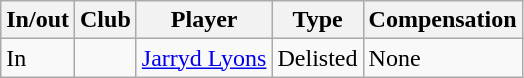<table class="wikitable plainrowheaders">
<tr>
<th scope="col"><strong>In/out</strong></th>
<th scope="col"><strong>Club</strong></th>
<th scope="col"><strong>Player</strong></th>
<th scope="col"><strong>Type</strong></th>
<th scope="col"><strong>Compensation</strong></th>
</tr>
<tr>
<td>In</td>
<td></td>
<td><a href='#'>Jarryd Lyons</a></td>
<td>Delisted</td>
<td>None</td>
</tr>
</table>
